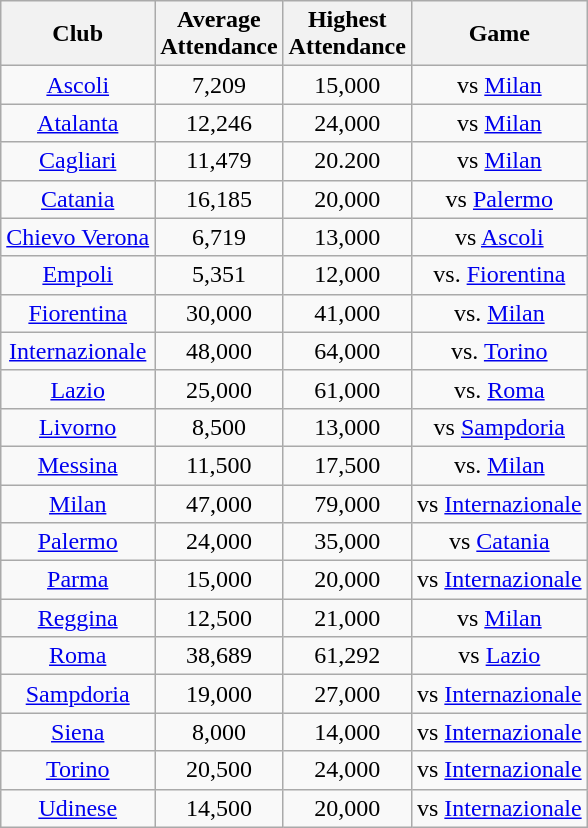<table class="wikitable sortable" style="text-align: center;">
<tr>
<th>Club</th>
<th>Average <br> Attendance</th>
<th>Highest <br> Attendance</th>
<th>Game</th>
</tr>
<tr>
<td><a href='#'>Ascoli</a></td>
<td>7,209</td>
<td>15,000</td>
<td>vs <a href='#'>Milan</a></td>
</tr>
<tr>
<td><a href='#'>Atalanta</a></td>
<td>12,246</td>
<td>24,000</td>
<td>vs <a href='#'>Milan</a></td>
</tr>
<tr>
<td><a href='#'>Cagliari</a></td>
<td>11,479</td>
<td>20.200</td>
<td>vs <a href='#'>Milan</a></td>
</tr>
<tr>
<td><a href='#'>Catania</a></td>
<td>16,185</td>
<td>20,000</td>
<td>vs <a href='#'>Palermo</a></td>
</tr>
<tr>
<td><a href='#'>Chievo Verona</a></td>
<td>6,719</td>
<td>13,000</td>
<td>vs <a href='#'>Ascoli</a></td>
</tr>
<tr>
<td><a href='#'>Empoli</a></td>
<td>5,351</td>
<td>12,000</td>
<td>vs. <a href='#'>Fiorentina</a></td>
</tr>
<tr>
<td><a href='#'>Fiorentina</a></td>
<td>30,000</td>
<td>41,000</td>
<td>vs. <a href='#'>Milan</a></td>
</tr>
<tr>
<td><a href='#'>Internazionale</a></td>
<td>48,000</td>
<td>64,000</td>
<td>vs. <a href='#'>Torino</a></td>
</tr>
<tr>
<td><a href='#'>Lazio</a></td>
<td>25,000</td>
<td>61,000</td>
<td>vs. <a href='#'>Roma</a></td>
</tr>
<tr>
<td><a href='#'>Livorno</a></td>
<td>8,500</td>
<td>13,000</td>
<td>vs <a href='#'>Sampdoria</a></td>
</tr>
<tr>
<td><a href='#'>Messina</a></td>
<td>11,500</td>
<td>17,500</td>
<td>vs. <a href='#'>Milan</a></td>
</tr>
<tr>
<td><a href='#'>Milan</a></td>
<td>47,000</td>
<td>79,000</td>
<td>vs <a href='#'>Internazionale</a></td>
</tr>
<tr>
<td><a href='#'>Palermo</a></td>
<td>24,000</td>
<td>35,000</td>
<td>vs <a href='#'>Catania</a></td>
</tr>
<tr>
<td><a href='#'>Parma</a></td>
<td>15,000</td>
<td>20,000</td>
<td>vs <a href='#'>Internazionale</a></td>
</tr>
<tr>
<td><a href='#'>Reggina</a></td>
<td>12,500</td>
<td>21,000</td>
<td>vs <a href='#'>Milan</a></td>
</tr>
<tr>
<td><a href='#'>Roma</a></td>
<td>38,689</td>
<td>61,292</td>
<td>vs <a href='#'>Lazio</a></td>
</tr>
<tr>
<td><a href='#'>Sampdoria</a></td>
<td>19,000</td>
<td>27,000</td>
<td>vs <a href='#'>Internazionale</a></td>
</tr>
<tr>
<td><a href='#'>Siena</a></td>
<td>8,000</td>
<td>14,000</td>
<td>vs <a href='#'>Internazionale</a></td>
</tr>
<tr>
<td><a href='#'>Torino</a></td>
<td>20,500</td>
<td>24,000</td>
<td>vs <a href='#'>Internazionale</a></td>
</tr>
<tr>
<td><a href='#'>Udinese</a></td>
<td>14,500</td>
<td>20,000</td>
<td>vs <a href='#'>Internazionale</a></td>
</tr>
</table>
